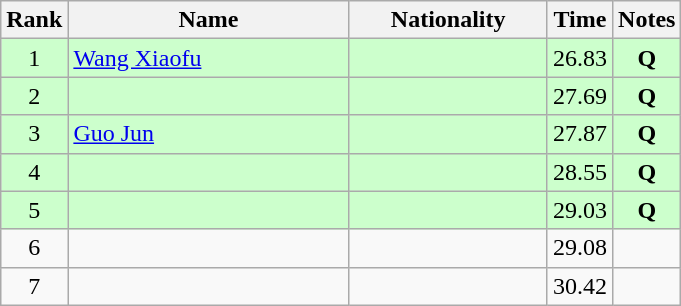<table class="wikitable sortable" style="text-align:center">
<tr>
<th>Rank</th>
<th style="width:180px">Name</th>
<th style="width:125px">Nationality</th>
<th>Time</th>
<th>Notes</th>
</tr>
<tr style="background:#cfc;">
<td>1</td>
<td style="text-align:left;"><a href='#'>Wang Xiaofu</a></td>
<td style="text-align:left;"></td>
<td>26.83</td>
<td><strong>Q</strong></td>
</tr>
<tr style="background:#cfc;">
<td>2</td>
<td style="text-align:left;"></td>
<td style="text-align:left;"></td>
<td>27.69</td>
<td><strong>Q</strong></td>
</tr>
<tr style="background:#cfc;">
<td>3</td>
<td style="text-align:left;"><a href='#'>Guo Jun</a></td>
<td style="text-align:left;"></td>
<td>27.87</td>
<td><strong>Q</strong></td>
</tr>
<tr style="background:#cfc;">
<td>4</td>
<td style="text-align:left;"></td>
<td style="text-align:left;"></td>
<td>28.55</td>
<td><strong>Q</strong></td>
</tr>
<tr style="background:#cfc;">
<td>5</td>
<td style="text-align:left;"></td>
<td style="text-align:left;"></td>
<td>29.03</td>
<td><strong>Q</strong></td>
</tr>
<tr>
<td>6</td>
<td style="text-align:left;"></td>
<td style="text-align:left;"></td>
<td>29.08</td>
<td></td>
</tr>
<tr>
<td>7</td>
<td style="text-align:left;"></td>
<td style="text-align:left;"></td>
<td>30.42</td>
<td></td>
</tr>
</table>
